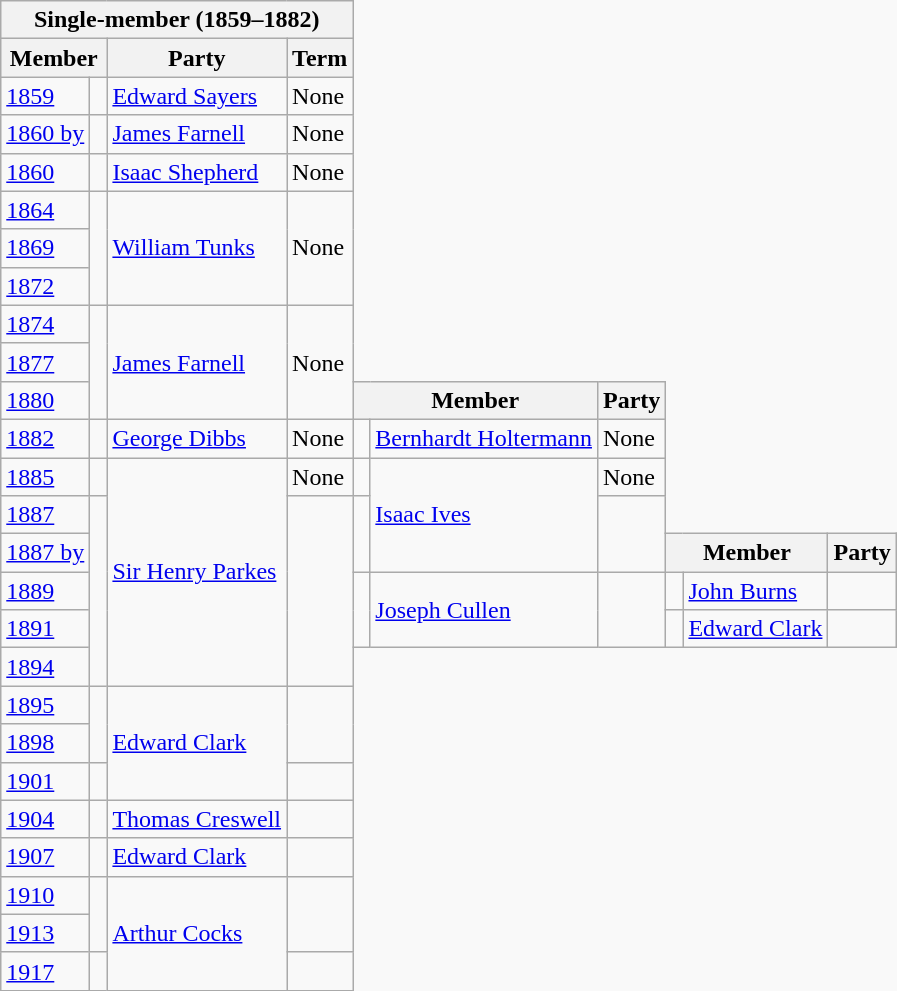<table class="wikitable" style='border-style: none none none solid;'>
<tr>
<th colspan="4">Single-member (1859–1882)</th>
</tr>
<tr>
<th colspan="2">Member</th>
<th>Party</th>
<th>Term</th>
</tr>
<tr style="background: #f9f9f9">
<td><a href='#'>1859</a></td>
<td> </td>
<td><a href='#'>Edward Sayers</a></td>
<td>None</td>
</tr>
<tr style="background: #f9f9f9">
<td><a href='#'>1860 by</a></td>
<td> </td>
<td><a href='#'>James Farnell</a></td>
<td>None</td>
</tr>
<tr style="background: #f9f9f9">
<td><a href='#'>1860</a></td>
<td> </td>
<td><a href='#'>Isaac Shepherd</a></td>
<td>None</td>
</tr>
<tr style="background: #f9f9f9">
<td><a href='#'>1864</a></td>
<td rowspan="3" > </td>
<td rowspan="3"><a href='#'>William Tunks</a></td>
<td rowspan="3">None</td>
</tr>
<tr style="background: #f9f9f9">
<td><a href='#'>1869</a></td>
</tr>
<tr style="background: #f9f9f9">
<td><a href='#'>1872</a></td>
</tr>
<tr style="background: #f9f9f9">
<td><a href='#'>1874</a></td>
<td rowspan="3" > </td>
<td rowspan="3"><a href='#'>James Farnell</a></td>
<td rowspan="3">None</td>
</tr>
<tr style="background: #f9f9f9">
<td><a href='#'>1877</a></td>
</tr>
<tr style="background: #f9f9f9">
<td><a href='#'>1880</a></td>
<th colspan="2">Member</th>
<th>Party</th>
</tr>
<tr style="background: #f9f9f9">
<td><a href='#'>1882</a></td>
<td> </td>
<td><a href='#'>George Dibbs</a></td>
<td>None</td>
<td> </td>
<td><a href='#'>Bernhardt Holtermann</a></td>
<td>None</td>
</tr>
<tr style="background: #f9f9f9">
<td><a href='#'>1885</a></td>
<td> </td>
<td rowspan="6"><a href='#'>Sir Henry Parkes</a></td>
<td>None</td>
<td> </td>
<td rowspan="3"><a href='#'>Isaac Ives</a></td>
<td>None</td>
</tr>
<tr style="background: #f9f9f9">
<td><a href='#'>1887</a></td>
<td rowspan="5" > </td>
<td rowspan="5"></td>
<td rowspan="2" > </td>
<td rowspan="2"></td>
</tr>
<tr style="background: #f9f9f9">
<td><a href='#'>1887 by</a></td>
<th colspan="2">Member</th>
<th>Party</th>
</tr>
<tr style="background: #f9f9f9">
<td><a href='#'>1889</a></td>
<td rowspan="2" > </td>
<td rowspan="2"><a href='#'>Joseph Cullen</a></td>
<td rowspan="2"></td>
<td> </td>
<td><a href='#'>John Burns</a></td>
<td></td>
</tr>
<tr style="background: #f9f9f9">
<td><a href='#'>1891</a></td>
<td> </td>
<td><a href='#'>Edward Clark</a></td>
<td></td>
</tr>
<tr style="background: #f9f9f9">
<td><a href='#'>1894</a></td>
</tr>
<tr style="background: #f9f9f9">
<td><a href='#'>1895</a></td>
<td rowspan="2" > </td>
<td rowspan="3"><a href='#'>Edward Clark</a></td>
<td rowspan="2"></td>
</tr>
<tr style="background: #f9f9f9">
<td><a href='#'>1898</a></td>
</tr>
<tr style="background: #f9f9f9">
<td><a href='#'>1901</a></td>
<td> </td>
<td></td>
</tr>
<tr style="background: #f9f9f9">
<td><a href='#'>1904</a></td>
<td> </td>
<td><a href='#'>Thomas Creswell</a></td>
<td></td>
</tr>
<tr style="background: #f9f9f9">
<td><a href='#'>1907</a></td>
<td> </td>
<td><a href='#'>Edward Clark</a></td>
<td></td>
</tr>
<tr style="background: #f9f9f9">
<td><a href='#'>1910</a></td>
<td rowspan="2" > </td>
<td rowspan="3"><a href='#'>Arthur Cocks</a></td>
<td rowspan="2"></td>
</tr>
<tr style="background: #f9f9f9">
<td><a href='#'>1913</a></td>
</tr>
<tr style="background: #f9f9f9">
<td><a href='#'>1917</a></td>
<td> </td>
<td></td>
</tr>
</table>
